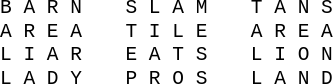<table style="font-family: monospace; margin: 0 0 0 0; line-height:120%">
<tr valign = "top">
<td style="padding-left: 2em;">B A R N<br>A R E A<br>L I A R<br>L A D Y</td>
<td style="padding-left: 2em;">S L A M<br>T I L E<br>E A T S<br>P R O S</td>
<td style="padding-left: 2em;">T A N S<br>A R E A<br>L I O N<br>L A N D</td>
</tr>
</table>
